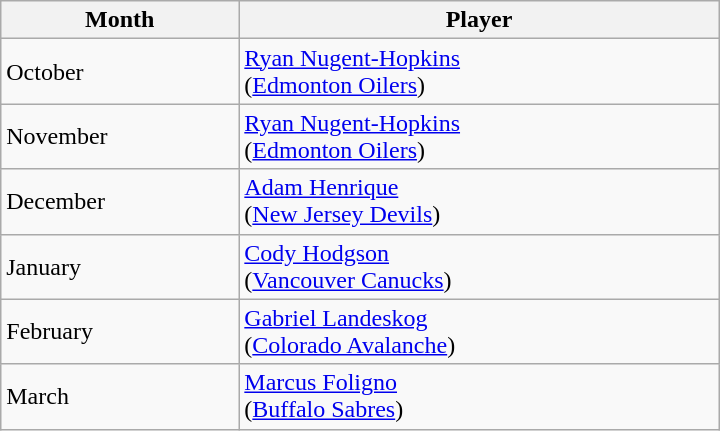<table class="wikitable" style="width: 30em;">
<tr style="text-align:center;">
<th>Month</th>
<th>Player</th>
</tr>
<tr>
<td>October</td>
<td><a href='#'>Ryan Nugent-Hopkins</a><br>(<a href='#'>Edmonton Oilers</a>)</td>
</tr>
<tr>
<td>November</td>
<td><a href='#'>Ryan Nugent-Hopkins</a><br>(<a href='#'>Edmonton Oilers</a>)</td>
</tr>
<tr>
<td>December</td>
<td><a href='#'>Adam Henrique</a><br>(<a href='#'>New Jersey Devils</a>)</td>
</tr>
<tr>
<td>January</td>
<td><a href='#'>Cody Hodgson</a><br>(<a href='#'>Vancouver Canucks</a>)</td>
</tr>
<tr>
<td>February</td>
<td><a href='#'>Gabriel Landeskog</a><br>(<a href='#'>Colorado Avalanche</a>)</td>
</tr>
<tr>
<td>March</td>
<td><a href='#'>Marcus Foligno</a><br>(<a href='#'>Buffalo Sabres</a>)</td>
</tr>
</table>
